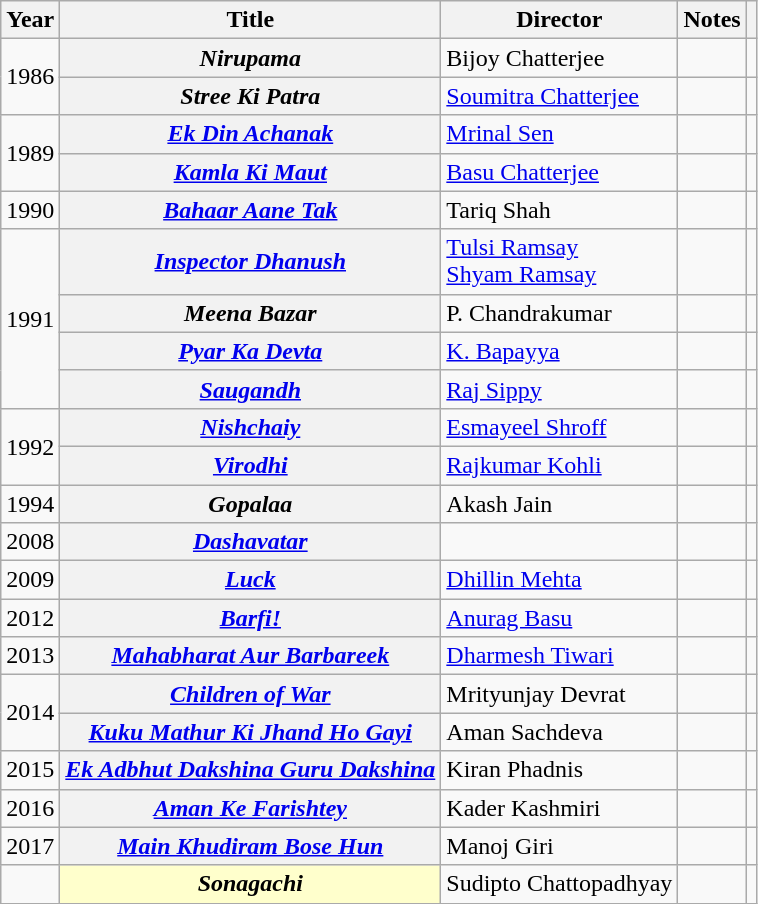<table class="wikitable sortable">
<tr>
<th>Year</th>
<th>Title</th>
<th>Director</th>
<th>Notes</th>
<th></th>
</tr>
<tr>
<td rowspan="2">1986</td>
<th><em>Nirupama</em></th>
<td>Bijoy Chatterjee</td>
<td></td>
<td></td>
</tr>
<tr>
<th><em>Stree Ki Patra</em></th>
<td><a href='#'>Soumitra Chatterjee</a></td>
<td></td>
<td></td>
</tr>
<tr>
<td rowspan="2">1989</td>
<th><em><a href='#'>Ek Din Achanak</a></em></th>
<td><a href='#'>Mrinal Sen</a></td>
<td></td>
<td></td>
</tr>
<tr>
<th><em><a href='#'>Kamla Ki Maut</a></em></th>
<td><a href='#'>Basu Chatterjee</a></td>
<td></td>
<td></td>
</tr>
<tr>
<td>1990</td>
<th><em><a href='#'>Bahaar Aane Tak</a></em></th>
<td>Tariq Shah</td>
<td></td>
<td></td>
</tr>
<tr>
<td rowspan="4">1991</td>
<th><em><a href='#'>Inspector Dhanush</a></em></th>
<td><a href='#'>Tulsi Ramsay</a><br><a href='#'>Shyam Ramsay</a></td>
<td></td>
<td></td>
</tr>
<tr>
<th><em>Meena Bazar</em></th>
<td>P. Chandrakumar</td>
<td></td>
<td></td>
</tr>
<tr>
<th><em><a href='#'>Pyar Ka Devta</a></em></th>
<td><a href='#'>K. Bapayya</a></td>
<td></td>
<td></td>
</tr>
<tr>
<th><em><a href='#'>Saugandh</a></em></th>
<td><a href='#'>Raj Sippy</a></td>
<td></td>
<td></td>
</tr>
<tr>
<td rowspan="2">1992</td>
<th><em><a href='#'>Nishchaiy</a></em></th>
<td><a href='#'>Esmayeel Shroff</a></td>
<td></td>
<td></td>
</tr>
<tr>
<th><em><a href='#'>Virodhi</a></em></th>
<td><a href='#'>Rajkumar Kohli</a></td>
<td></td>
<td></td>
</tr>
<tr>
<td>1994</td>
<th><em>Gopalaa</em></th>
<td>Akash Jain</td>
<td></td>
<td></td>
</tr>
<tr>
<td>2008</td>
<th><em><a href='#'>Dashavatar</a></em></th>
<td></td>
<td></td>
<td></td>
</tr>
<tr>
<td>2009</td>
<th><em><a href='#'>Luck</a></em></th>
<td><a href='#'>Dhillin Mehta</a></td>
<td></td>
<td></td>
</tr>
<tr>
<td>2012</td>
<th><em><a href='#'>Barfi!</a></em></th>
<td><a href='#'>Anurag Basu</a></td>
<td></td>
<td></td>
</tr>
<tr>
<td>2013</td>
<th><em><a href='#'>Mahabharat Aur Barbareek</a></em></th>
<td><a href='#'>Dharmesh Tiwari</a></td>
<td></td>
<td></td>
</tr>
<tr>
<td rowspan="2">2014</td>
<th><em><a href='#'>Children of War</a></em></th>
<td>Mrityunjay Devrat</td>
<td></td>
<td></td>
</tr>
<tr>
<th><em><a href='#'>Kuku Mathur Ki Jhand Ho Gayi</a></em></th>
<td>Aman Sachdeva</td>
<td></td>
<td></td>
</tr>
<tr>
<td>2015</td>
<th><em><a href='#'>Ek Adbhut Dakshina Guru Dakshina</a></em></th>
<td>Kiran Phadnis</td>
<td></td>
<td></td>
</tr>
<tr>
<td>2016</td>
<th><em><a href='#'>Aman Ke Farishtey</a></em></th>
<td>Kader Kashmiri</td>
<td></td>
<td></td>
</tr>
<tr>
<td>2017</td>
<th><em><a href='#'>Main Khudiram Bose Hun</a></em></th>
<td>Manoj Giri</td>
<td></td>
<td></td>
</tr>
<tr>
<td></td>
<th style="background:#ffc;"><em>Sonagachi</em> </th>
<td>Sudipto Chattopadhyay</td>
<td></td>
<td></td>
</tr>
</table>
